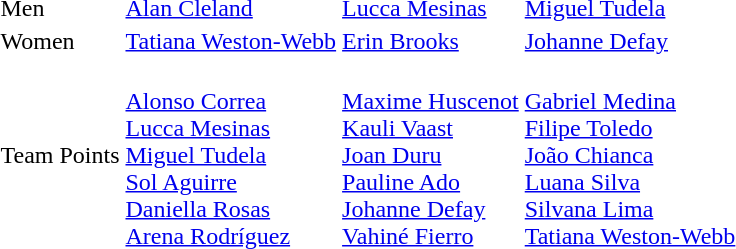<table>
<tr>
<td>Men</td>
<td><a href='#'>Alan Cleland</a><br></td>
<td><a href='#'>Lucca Mesinas</a><br></td>
<td><a href='#'>Miguel Tudela</a><br></td>
</tr>
<tr>
<td>Women</td>
<td><a href='#'>Tatiana Weston-Webb</a><br></td>
<td><a href='#'>Erin Brooks</a><br></td>
<td><a href='#'>Johanne Defay</a><br></td>
</tr>
<tr>
<td>Team Points</td>
<td><br><a href='#'>Alonso Correa</a><br><a href='#'>Lucca Mesinas</a><br><a href='#'>Miguel Tudela</a><br><a href='#'>Sol Aguirre</a><br><a href='#'>Daniella Rosas</a><br><a href='#'>Arena Rodríguez</a></td>
<td><br><a href='#'>Maxime Huscenot</a><br><a href='#'>Kauli Vaast</a><br><a href='#'>Joan Duru</a><br><a href='#'>Pauline Ado</a><br><a href='#'>Johanne Defay</a><br><a href='#'>Vahiné Fierro</a></td>
<td><br><a href='#'>Gabriel Medina</a><br><a href='#'>Filipe Toledo</a><br><a href='#'>João Chianca</a><br><a href='#'>Luana Silva</a><br><a href='#'>Silvana Lima</a><br><a href='#'>Tatiana Weston-Webb</a></td>
</tr>
</table>
